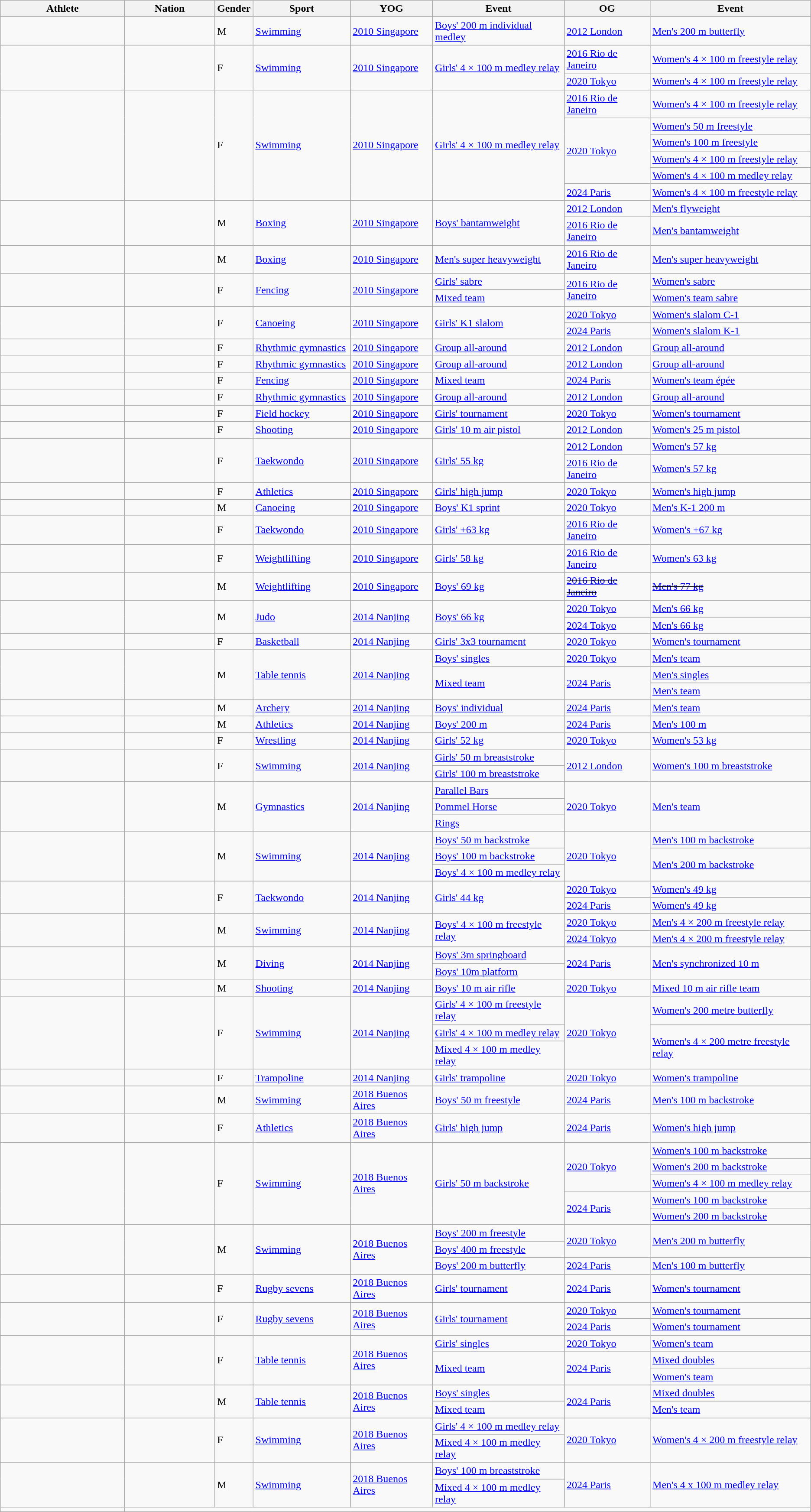<table class="wikitable sortable">
<tr>
<th style="width:11.5em;">Athlete</th>
<th style="width:8.2em;">Nation</th>
<th>Gender</th>
<th style="width:8.9em;">Sport</th>
<th>YOG</th>
<th>Event</th>
<th>OG</th>
<th>Event</th>
</tr>
<tr>
<td><strong></strong></td>
<td></td>
<td>M</td>
<td><a href='#'>Swimming</a></td>
<td><a href='#'>2010 Singapore</a></td>
<td><a href='#'>Boys' 200 m individual medley</a></td>
<td><a href='#'>2012 London</a></td>
<td><a href='#'>Men's 200 m butterfly</a></td>
</tr>
<tr>
<td rowspan=2></td>
<td rowspan=2></td>
<td rowspan=2>F</td>
<td rowspan=2><a href='#'>Swimming</a></td>
<td rowspan=2><a href='#'>2010 Singapore</a></td>
<td rowspan=2><a href='#'>Girls' 4 × 100 m medley relay</a></td>
<td><a href='#'>2016 Rio de Janeiro</a></td>
<td><a href='#'>Women's 4 × 100 m freestyle relay</a></td>
</tr>
<tr>
<td><a href='#'>2020 Tokyo</a></td>
<td><a href='#'>Women's 4 × 100 m freestyle relay</a></td>
</tr>
<tr>
<td rowspan=6><strong></strong></td>
<td rowspan=6></td>
<td rowspan=6>F</td>
<td rowspan=6><a href='#'>Swimming</a></td>
<td rowspan=6><a href='#'>2010 Singapore</a></td>
<td rowspan=6><a href='#'>Girls' 4 × 100 m medley relay</a></td>
<td><a href='#'>2016 Rio de Janeiro</a></td>
<td><a href='#'>Women's 4 × 100 m freestyle relay</a></td>
</tr>
<tr>
<td rowspan=4><a href='#'>2020 Tokyo</a></td>
<td><a href='#'>Women's 50 m freestyle</a></td>
</tr>
<tr>
<td><a href='#'>Women's 100 m freestyle</a></td>
</tr>
<tr>
<td><a href='#'>Women's 4 × 100 m freestyle relay</a></td>
</tr>
<tr>
<td><a href='#'>Women's 4 × 100 m medley relay</a></td>
</tr>
<tr>
<td><a href='#'>2024 Paris</a></td>
<td><a href='#'>Women's 4 × 100 m freestyle relay</a></td>
</tr>
<tr>
<td rowspan="2"></td>
<td rowspan="2"></td>
<td rowspan="2">M</td>
<td rowspan="2"><a href='#'>Boxing</a></td>
<td rowspan="2"><a href='#'>2010 Singapore</a></td>
<td rowspan="2"><a href='#'>Boys' bantamweight</a></td>
<td><a href='#'>2012 London</a></td>
<td><a href='#'>Men's flyweight</a></td>
</tr>
<tr>
<td><a href='#'>2016 Rio de Janeiro</a></td>
<td><a href='#'>Men's bantamweight</a></td>
</tr>
<tr>
<td></td>
<td></td>
<td>M</td>
<td><a href='#'>Boxing</a></td>
<td><a href='#'>2010 Singapore</a></td>
<td><a href='#'>Men's super heavyweight</a></td>
<td><a href='#'>2016 Rio de Janeiro</a></td>
<td><a href='#'>Men's super heavyweight</a></td>
</tr>
<tr>
<td rowspan="2"></td>
<td rowspan="2"></td>
<td rowspan="2">F</td>
<td rowspan="2"><a href='#'>Fencing</a></td>
<td rowspan="2"><a href='#'>2010 Singapore</a></td>
<td><a href='#'>Girls' sabre</a></td>
<td rowspan="2"><a href='#'>2016 Rio de Janeiro</a></td>
<td><a href='#'>Women's sabre</a></td>
</tr>
<tr>
<td><a href='#'>Mixed team</a></td>
<td><a href='#'>Women's team sabre</a></td>
</tr>
<tr>
<td rowspan="2"><strong></strong></td>
<td rowspan="2"></td>
<td rowspan="2">F</td>
<td rowspan="2"><a href='#'>Canoeing</a></td>
<td rowspan="2"><a href='#'>2010 Singapore</a></td>
<td rowspan="2"><a href='#'>Girls' K1 slalom</a></td>
<td><a href='#'>2020 Tokyo</a></td>
<td><a href='#'>Women's slalom C-1</a></td>
</tr>
<tr>
<td><a href='#'>2024 Paris</a></td>
<td><a href='#'>Women's slalom K-1</a></td>
</tr>
<tr>
<td></td>
<td></td>
<td>F</td>
<td><a href='#'>Rhythmic gymnastics</a></td>
<td><a href='#'>2010 Singapore</a></td>
<td><a href='#'>Group all-around</a></td>
<td><a href='#'>2012 London</a></td>
<td><a href='#'>Group all-around</a></td>
</tr>
<tr>
<td></td>
<td></td>
<td>F</td>
<td><a href='#'>Rhythmic gymnastics</a></td>
<td><a href='#'>2010 Singapore</a></td>
<td><a href='#'>Group all-around</a></td>
<td><a href='#'>2012 London</a></td>
<td><a href='#'>Group all-around</a></td>
</tr>
<tr>
<td><strong></strong></td>
<td></td>
<td>F</td>
<td><a href='#'>Fencing</a></td>
<td><a href='#'>2010 Singapore</a></td>
<td><a href='#'>Mixed team</a></td>
<td><a href='#'>2024 Paris</a></td>
<td><a href='#'>Women's team épée</a></td>
</tr>
<tr>
<td></td>
<td></td>
<td>F</td>
<td><a href='#'>Rhythmic gymnastics</a></td>
<td><a href='#'>2010 Singapore</a></td>
<td><a href='#'>Group all-around</a></td>
<td><a href='#'>2012 London</a></td>
<td><a href='#'>Group all-around</a></td>
</tr>
<tr>
<td></td>
<td></td>
<td>F</td>
<td><a href='#'>Field hockey</a></td>
<td><a href='#'>2010 Singapore</a></td>
<td><a href='#'>Girls' tournament</a></td>
<td><a href='#'>2020 Tokyo</a></td>
<td><a href='#'>Women's tournament</a></td>
</tr>
<tr>
<td></td>
<td></td>
<td>F</td>
<td><a href='#'>Shooting</a></td>
<td><a href='#'>2010 Singapore</a></td>
<td><a href='#'>Girls' 10 m air pistol</a></td>
<td><a href='#'>2012 London</a></td>
<td><a href='#'>Women's 25 m pistol</a></td>
</tr>
<tr>
<td rowspan="2"><strong></strong></td>
<td rowspan="2"></td>
<td rowspan="2">F</td>
<td rowspan="2"><a href='#'>Taekwondo</a></td>
<td rowspan="2"><a href='#'>2010 Singapore</a></td>
<td rowspan="2"><a href='#'>Girls' 55 kg</a></td>
<td><a href='#'>2012 London</a></td>
<td><a href='#'>Women's 57 kg</a></td>
</tr>
<tr>
<td><a href='#'>2016 Rio de Janeiro</a></td>
<td><a href='#'>Women's 57 kg</a></td>
</tr>
<tr>
<td><strong></strong></td>
<td></td>
<td>F</td>
<td><a href='#'>Athletics</a></td>
<td><a href='#'>2010 Singapore</a></td>
<td><a href='#'>Girls' high jump</a></td>
<td><a href='#'>2020 Tokyo</a></td>
<td><a href='#'>Women's high jump</a></td>
</tr>
<tr>
<td><strong></strong></td>
<td></td>
<td>M</td>
<td><a href='#'>Canoeing</a></td>
<td><a href='#'>2010 Singapore</a></td>
<td><a href='#'>Boys' K1 sprint</a></td>
<td><a href='#'>2020 Tokyo</a></td>
<td><a href='#'>Men's K-1 200 m</a></td>
</tr>
<tr>
<td><strong></strong></td>
<td></td>
<td>F</td>
<td><a href='#'>Taekwondo</a></td>
<td><a href='#'>2010 Singapore</a></td>
<td><a href='#'>Girls' +63 kg</a></td>
<td><a href='#'>2016 Rio de Janeiro</a></td>
<td><a href='#'>Women's +67 kg</a></td>
</tr>
<tr>
<td></td>
<td></td>
<td>F</td>
<td><a href='#'>Weightlifting</a></td>
<td><a href='#'>2010 Singapore</a></td>
<td><a href='#'>Girls' 58 kg</a></td>
<td><a href='#'>2016 Rio de Janeiro</a></td>
<td><a href='#'>Women's 63 kg</a></td>
</tr>
<tr>
<td></td>
<td><br></td>
<td>M</td>
<td><a href='#'>Weightlifting</a></td>
<td><a href='#'>2010 Singapore</a></td>
<td><a href='#'>Boys' 69 kg</a></td>
<td><s><a href='#'>2016 Rio de Janeiro</a> </s></td>
<td><s><a href='#'>Men's 77 kg</a></s></td>
</tr>
<tr>
<td rowspan="2"><strong></strong></td>
<td rowspan="2"></td>
<td rowspan="2">M</td>
<td rowspan="2"><a href='#'>Judo</a></td>
<td rowspan="2"><a href='#'>2014 Nanjing</a></td>
<td rowspan="2"><a href='#'>Boys' 66 kg</a></td>
<td><a href='#'>2020 Tokyo</a></td>
<td><a href='#'>Men's 66 kg</a></td>
</tr>
<tr>
<td><a href='#'>2024 Tokyo</a></td>
<td><a href='#'>Men's 66 kg</a></td>
</tr>
<tr>
<td><strong></strong></td>
<td></td>
<td>F</td>
<td><a href='#'>Basketball</a></td>
<td><a href='#'>2014 Nanjing</a></td>
<td><a href='#'>Girls' 3x3 tournament</a></td>
<td><a href='#'>2020 Tokyo</a></td>
<td><a href='#'>Women's tournament</a></td>
</tr>
<tr>
<td rowspan="3"><strong></strong></td>
<td rowspan="3"></td>
<td rowspan="3">M</td>
<td rowspan="3"><a href='#'>Table tennis</a></td>
<td rowspan="3"><a href='#'>2014 Nanjing</a></td>
<td><a href='#'>Boys' singles</a></td>
<td><a href='#'>2020 Tokyo</a></td>
<td><a href='#'>Men's team</a></td>
</tr>
<tr>
<td rowspan="2"><a href='#'>Mixed team</a></td>
<td rowspan="2"><a href='#'>2024 Paris</a></td>
<td><a href='#'>Men's singles</a></td>
</tr>
<tr>
<td><a href='#'>Men's team</a></td>
</tr>
<tr>
<td><strong></strong></td>
<td></td>
<td>M</td>
<td><a href='#'>Archery</a></td>
<td><a href='#'>2014 Nanjing</a></td>
<td><a href='#'>Boys' individual</a></td>
<td><a href='#'>2024 Paris</a></td>
<td><a href='#'>Men's team</a></td>
</tr>
<tr>
<td><strong></strong></td>
<td></td>
<td>M</td>
<td><a href='#'>Athletics</a></td>
<td><a href='#'>2014 Nanjing</a></td>
<td><a href='#'>Boys' 200 m</a></td>
<td><a href='#'>2024 Paris</a></td>
<td><a href='#'>Men's 100 m</a></td>
</tr>
<tr>
<td><strong></strong></td>
<td></td>
<td>F</td>
<td><a href='#'>Wrestling</a></td>
<td><a href='#'>2014 Nanjing</a></td>
<td><a href='#'>Girls' 52 kg</a></td>
<td><a href='#'>2020 Tokyo</a></td>
<td><a href='#'>Women's 53 kg</a></td>
</tr>
<tr>
<td rowspan="2"><strong></strong></td>
<td rowspan="2"></td>
<td rowspan="2">F</td>
<td rowspan="2"><a href='#'>Swimming</a></td>
<td rowspan="2"><a href='#'>2014 Nanjing</a></td>
<td><a href='#'>Girls' 50 m breaststroke</a></td>
<td rowspan="2"><a href='#'>2012 London</a></td>
<td rowspan="2"><a href='#'>Women's 100 m breaststroke</a></td>
</tr>
<tr>
<td><a href='#'>Girls' 100 m breaststroke</a></td>
</tr>
<tr>
<td rowspan="3"><strong></strong></td>
<td rowspan="3"></td>
<td rowspan="3">M</td>
<td rowspan="3"><a href='#'>Gymnastics</a></td>
<td rowspan="3"><a href='#'>2014 Nanjing</a></td>
<td><a href='#'>Parallel Bars</a></td>
<td rowspan="3"><a href='#'>2020 Tokyo</a></td>
<td rowspan="3"><a href='#'>Men's team</a></td>
</tr>
<tr>
<td><a href='#'>Pommel Horse</a></td>
</tr>
<tr>
<td><a href='#'>Rings</a></td>
</tr>
<tr>
<td rowspan="3"><strong></strong></td>
<td rowspan="3"></td>
<td rowspan="3">M</td>
<td rowspan="3"><a href='#'>Swimming</a></td>
<td rowspan="3"><a href='#'>2014 Nanjing</a></td>
<td><a href='#'>Boys' 50 m backstroke</a></td>
<td rowspan="3"><a href='#'>2020 Tokyo</a></td>
<td><a href='#'>Men's 100 m backstroke</a></td>
</tr>
<tr>
<td><a href='#'>Boys' 100 m backstroke</a></td>
<td rowspan="2"><a href='#'>Men's 200 m backstroke</a></td>
</tr>
<tr>
<td><a href='#'>Boys' 4 × 100 m medley relay</a></td>
</tr>
<tr>
<td rowspan="2"><strong></strong></td>
<td rowspan="2"></td>
<td rowspan="2">F</td>
<td rowspan="2"><a href='#'>Taekwondo</a></td>
<td rowspan="2"><a href='#'>2014 Nanjing</a></td>
<td rowspan="2"><a href='#'>Girls' 44 kg</a></td>
<td><a href='#'>2020 Tokyo</a></td>
<td><a href='#'>Women's 49 kg</a></td>
</tr>
<tr>
<td><a href='#'>2024 Paris</a></td>
<td><a href='#'>Women's 49 kg</a></td>
</tr>
<tr>
<td rowspan="2"><strong></strong></td>
<td rowspan="2"></td>
<td rowspan="2">M</td>
<td rowspan="2"><a href='#'>Swimming</a></td>
<td rowspan="2"><a href='#'>2014 Nanjing</a></td>
<td rowspan="2"><a href='#'>Boys' 4 × 100 m freestyle relay</a></td>
<td><a href='#'>2020 Tokyo</a></td>
<td><a href='#'>Men's 4 × 200 m freestyle relay</a></td>
</tr>
<tr>
<td><a href='#'>2024 Tokyo</a></td>
<td><a href='#'>Men's 4 × 200 m freestyle relay</a></td>
</tr>
<tr>
<td rowspan="2"><strong></strong></td>
<td rowspan="2"></td>
<td rowspan="2">M</td>
<td rowspan="2"><a href='#'>Diving</a></td>
<td rowspan="2"><a href='#'>2014 Nanjing</a></td>
<td><a href='#'>Boys' 3m springboard</a></td>
<td rowspan="2"><a href='#'>2024 Paris</a></td>
<td rowspan="2"><a href='#'>Men's synchronized 10 m</a></td>
</tr>
<tr>
<td><a href='#'>Boys' 10m platform</a></td>
</tr>
<tr>
<td><strong></strong></td>
<td></td>
<td>M</td>
<td><a href='#'>Shooting</a></td>
<td><a href='#'>2014 Nanjing</a></td>
<td><a href='#'>Boys' 10 m air rifle</a></td>
<td><a href='#'>2020 Tokyo</a></td>
<td><a href='#'>Mixed 10 m air rifle team</a></td>
</tr>
<tr>
<td rowspan="3"><strong></strong></td>
<td rowspan="3"></td>
<td rowspan="3">F</td>
<td rowspan="3"><a href='#'>Swimming</a></td>
<td rowspan="3"><a href='#'>2014 Nanjing</a></td>
<td><a href='#'>Girls' 4 × 100 m freestyle relay</a></td>
<td rowspan="3"><a href='#'>2020 Tokyo</a></td>
<td><a href='#'>Women's 200 metre butterfly</a></td>
</tr>
<tr>
<td><a href='#'>Girls' 4 × 100 m medley relay</a></td>
<td rowspan="2"><a href='#'>Women's 4 × 200 metre freestyle relay</a></td>
</tr>
<tr>
<td><a href='#'>Mixed 4 × 100 m medley relay</a></td>
</tr>
<tr>
<td><strong></strong></td>
<td></td>
<td>F</td>
<td><a href='#'>Trampoline</a></td>
<td><a href='#'>2014 Nanjing</a></td>
<td><a href='#'>Girls' trampoline</a></td>
<td><a href='#'>2020 Tokyo</a></td>
<td><a href='#'>Women's trampoline</a></td>
</tr>
<tr>
<td><strong></strong></td>
<td></td>
<td>M</td>
<td><a href='#'>Swimming</a></td>
<td><a href='#'>2018 Buenos Aires</a></td>
<td><a href='#'>Boys' 50 m freestyle</a></td>
<td><a href='#'>2024 Paris</a></td>
<td><a href='#'>Men's 100 m backstroke</a></td>
</tr>
<tr>
<td><strong></strong></td>
<td></td>
<td>F</td>
<td><a href='#'>Athletics</a></td>
<td><a href='#'>2018 Buenos Aires</a></td>
<td><a href='#'>Girls' high jump</a></td>
<td><a href='#'>2024 Paris</a></td>
<td><a href='#'>Women's high jump</a></td>
</tr>
<tr>
<td rowspan=5><strong></strong></td>
<td rowspan=5></td>
<td rowspan=5>F</td>
<td rowspan=5><a href='#'>Swimming</a></td>
<td rowspan=5><a href='#'>2018 Buenos Aires</a></td>
<td rowspan=5><a href='#'>Girls' 50 m backstroke</a></td>
<td rowspan=3><a href='#'>2020 Tokyo</a></td>
<td><a href='#'>Women's 100 m backstroke</a></td>
</tr>
<tr>
<td><a href='#'>Women's 200 m backstroke</a></td>
</tr>
<tr>
<td><a href='#'>Women's 4 × 100 m medley relay</a></td>
</tr>
<tr>
<td rowspan=2><a href='#'>2024 Paris</a></td>
<td><a href='#'>Women's 100 m backstroke</a></td>
</tr>
<tr>
<td><a href='#'>Women's 200 m backstroke</a></td>
</tr>
<tr>
<td rowspan="4"><strong></strong></td>
<td rowspan="4"></td>
<td rowspan="4">M</td>
<td rowspan="4"><a href='#'>Swimming</a></td>
<td rowspan="4"><a href='#'>2018 Buenos Aires</a></td>
<td><a href='#'>Boys' 200 m freestyle</a></td>
<td rowspan="3"><a href='#'>2020 Tokyo</a></td>
<td rowspan="3"><a href='#'>Men's 200 m butterfly</a></td>
</tr>
<tr>
<td><a href='#'>Boys' 400 m freestyle</a></td>
</tr>
<tr>
<td rowspan="2"><a href='#'>Boys' 200 m butterfly</a></td>
</tr>
<tr>
<td><a href='#'>2024 Paris</a></td>
<td><a href='#'>Men's 100 m butterfly</a></td>
</tr>
<tr>
<td><strong></strong></td>
<td></td>
<td>F</td>
<td><a href='#'>Rugby sevens</a></td>
<td><a href='#'>2018 Buenos Aires</a></td>
<td><a href='#'>Girls' tournament</a></td>
<td><a href='#'>2024 Paris</a></td>
<td><a href='#'>Women's tournament</a></td>
</tr>
<tr>
<td rowspan="2"><strong></strong></td>
<td rowspan="2"></td>
<td rowspan="2">F</td>
<td rowspan="2"><a href='#'>Rugby sevens</a></td>
<td rowspan="2"><a href='#'>2018 Buenos Aires</a></td>
<td rowspan="2"><a href='#'>Girls' tournament</a></td>
<td><a href='#'>2020 Tokyo</a></td>
<td><a href='#'>Women's tournament</a></td>
</tr>
<tr>
<td><a href='#'>2024 Paris</a></td>
<td><a href='#'>Women's tournament</a></td>
</tr>
<tr>
<td rowspan="3"><strong></strong></td>
<td rowspan="3"></td>
<td rowspan="3">F</td>
<td rowspan="3"><a href='#'>Table tennis</a></td>
<td rowspan="3"><a href='#'>2018 Buenos Aires</a></td>
<td><a href='#'>Girls' singles</a></td>
<td><a href='#'>2020 Tokyo</a></td>
<td><a href='#'>Women's team</a></td>
</tr>
<tr>
<td rowspan="2"><a href='#'>Mixed team</a></td>
<td rowspan="2"><a href='#'>2024 Paris</a></td>
<td><a href='#'>Mixed doubles</a></td>
</tr>
<tr>
<td><a href='#'>Women's team</a></td>
</tr>
<tr>
<td rowspan="2"><strong></strong></td>
<td rowspan="2"></td>
<td rowspan="2">M</td>
<td rowspan="2"><a href='#'>Table tennis</a></td>
<td rowspan="2"><a href='#'>2018 Buenos Aires</a></td>
<td><a href='#'>Boys' singles</a></td>
<td rowspan="2"><a href='#'>2024 Paris</a></td>
<td><a href='#'>Mixed doubles</a></td>
</tr>
<tr>
<td><a href='#'>Mixed team</a></td>
<td><a href='#'>Men's team</a></td>
</tr>
<tr>
<td rowspan="2"><strong></strong></td>
<td rowspan="2"></td>
<td rowspan="2">F</td>
<td rowspan="2"><a href='#'>Swimming</a></td>
<td rowspan="2"><a href='#'>2018 Buenos Aires</a></td>
<td><a href='#'>Girls' 4 × 100 m medley relay</a></td>
<td rowspan="2"><a href='#'>2020 Tokyo</a></td>
<td rowspan="2"><a href='#'>Women's 4 × 200 m freestyle relay</a></td>
</tr>
<tr>
<td><a href='#'>Mixed 4 × 100 m medley relay</a></td>
</tr>
<tr>
<td rowspan="2"><strong></strong></td>
<td rowspan="2"></td>
<td rowspan="2">M</td>
<td rowspan="2"><a href='#'>Swimming</a></td>
<td rowspan="2"><a href='#'>2018 Buenos Aires</a></td>
<td><a href='#'>Boys' 100 m breaststroke</a></td>
<td rowspan="2"><a href='#'>2024 Paris</a></td>
<td rowspan="2"><a href='#'>Men's 4 x 100 m medley relay</a></td>
</tr>
<tr>
<td><a href='#'>Mixed 4 × 100 m medley relay</a></td>
</tr>
<tr>
<td></td>
</tr>
</table>
